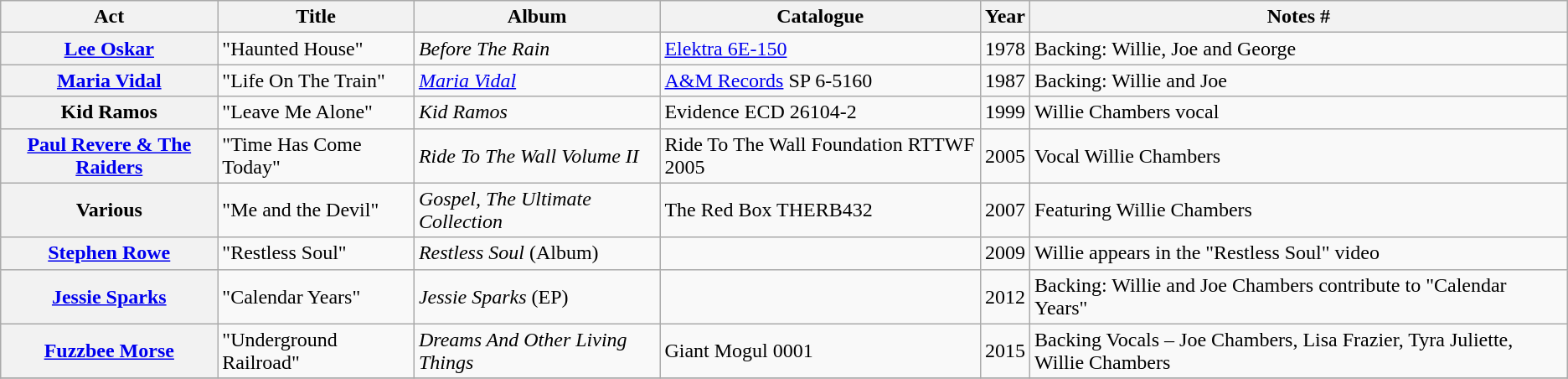<table class="wikitable plainrowheaders sortable">
<tr>
<th scope="col" class="unsortable">Act</th>
<th scope="col">Title</th>
<th scope="col">Album</th>
<th scope="col">Catalogue</th>
<th scope="col">Year</th>
<th scope="col" class="unsortable">Notes #</th>
</tr>
<tr>
<th scope="row"><a href='#'>Lee Oskar</a></th>
<td>"Haunted House"</td>
<td><em>Before The Rain</em></td>
<td><a href='#'>Elektra 6E-150</a></td>
<td>1978</td>
<td>Backing: Willie, Joe and George</td>
</tr>
<tr>
<th scope="row"><a href='#'>Maria Vidal</a></th>
<td>"Life On The Train"</td>
<td><em><a href='#'>Maria Vidal</a></em></td>
<td><a href='#'>A&M Records</a> SP 6-5160</td>
<td>1987</td>
<td>Backing: Willie and Joe</td>
</tr>
<tr>
<th scope="row">Kid Ramos</th>
<td>"Leave Me Alone"</td>
<td><em>Kid Ramos</em></td>
<td>Evidence ECD 26104-2</td>
<td>1999</td>
<td>Willie Chambers vocal</td>
</tr>
<tr>
<th scope="row"><a href='#'>Paul Revere & The Raiders</a></th>
<td>"Time Has Come Today"</td>
<td><em>Ride To The Wall Volume II</em></td>
<td>Ride To The Wall Foundation RTTWF 2005</td>
<td>2005</td>
<td>Vocal Willie Chambers</td>
</tr>
<tr>
<th scope="row">Various</th>
<td>"Me and the Devil"</td>
<td><em>Gospel, The Ultimate Collection</em></td>
<td>The Red Box THERB432</td>
<td>2007</td>
<td>Featuring Willie Chambers</td>
</tr>
<tr>
<th scope="row"><a href='#'>Stephen Rowe</a></th>
<td>"Restless Soul"</td>
<td><em>Restless Soul</em> (Album)</td>
<td></td>
<td>2009</td>
<td>Willie appears in the "Restless Soul" video</td>
</tr>
<tr>
<th scope="row"><a href='#'>Jessie Sparks</a></th>
<td>"Calendar Years"</td>
<td><em>Jessie Sparks</em> (EP)</td>
<td></td>
<td>2012</td>
<td>Backing: Willie and Joe Chambers contribute to "Calendar Years"</td>
</tr>
<tr>
<th scope="row"><a href='#'>Fuzzbee Morse</a></th>
<td>"Underground Railroad"</td>
<td><em>Dreams And Other Living Things</em></td>
<td>Giant Mogul 0001</td>
<td>2015</td>
<td>Backing Vocals – Joe Chambers, Lisa Frazier, Tyra Juliette, Willie Chambers</td>
</tr>
<tr>
</tr>
</table>
